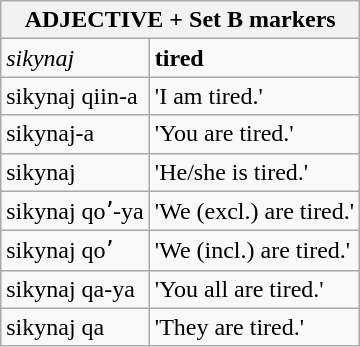<table class="wikitable">
<tr>
<th colspan=2>ADJECTIVE + Set B markers</th>
</tr>
<tr>
<td><em>sikynaj</em></td>
<td><strong>tired</strong></td>
</tr>
<tr>
<td>sikynaj qiin-a</td>
<td>'I am tired.'</td>
</tr>
<tr>
<td>sikynaj-a</td>
<td>'You are tired.'</td>
</tr>
<tr>
<td>sikynaj</td>
<td>'He/she is tired.'</td>
</tr>
<tr>
<td>sikynaj qoʼ-ya</td>
<td>'We (excl.) are tired.'</td>
</tr>
<tr>
<td>sikynaj qoʼ</td>
<td>'We (incl.) are tired.'</td>
</tr>
<tr>
<td>sikynaj qa-ya</td>
<td>'You all are tired.'</td>
</tr>
<tr>
<td>sikynaj qa</td>
<td>'They are tired.'</td>
</tr>
</table>
